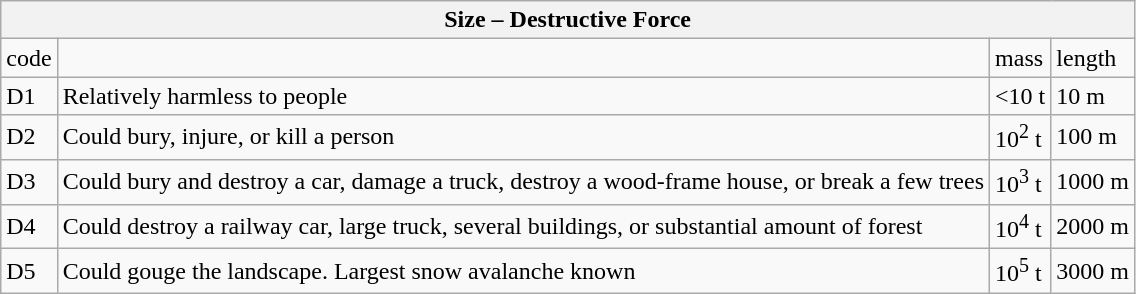<table class="wikitable">
<tr>
<th colspan="4">Size – Destructive Force</th>
</tr>
<tr>
<td>code</td>
<td></td>
<td>mass</td>
<td>length</td>
</tr>
<tr>
<td>D1</td>
<td>Relatively harmless to people</td>
<td><10 t</td>
<td>10 m</td>
</tr>
<tr>
<td>D2</td>
<td>Could bury, injure, or kill a person</td>
<td>10<sup>2</sup> t</td>
<td>100 m</td>
</tr>
<tr>
<td>D3</td>
<td>Could bury and destroy a car, damage a truck, destroy a wood-frame house, or break a few trees</td>
<td>10<sup>3</sup> t</td>
<td>1000 m</td>
</tr>
<tr>
<td>D4</td>
<td>Could destroy a railway car, large truck, several buildings, or substantial amount of forest</td>
<td>10<sup>4</sup> t</td>
<td>2000 m</td>
</tr>
<tr>
<td>D5</td>
<td>Could gouge the landscape. Largest snow avalanche known</td>
<td>10<sup>5</sup> t</td>
<td>3000 m</td>
</tr>
</table>
